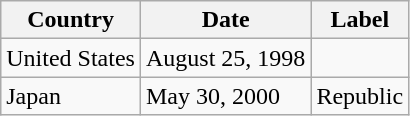<table class="wikitable">
<tr>
<th>Country</th>
<th>Date</th>
<th>Label</th>
</tr>
<tr>
<td>United States</td>
<td>August 25, 1998</td>
<td></td>
</tr>
<tr>
<td>Japan</td>
<td>May 30, 2000</td>
<td>Republic</td>
</tr>
</table>
